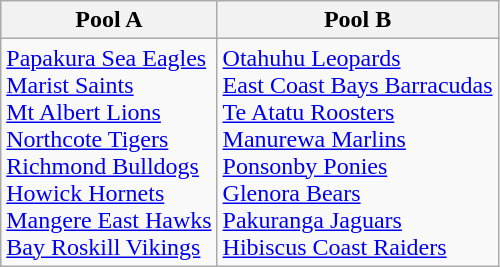<table class="wikitable">
<tr>
<th>Pool A</th>
<th>Pool B</th>
</tr>
<tr>
<td><a href='#'>Papakura Sea Eagles</a><br><a href='#'>Marist Saints</a><br><a href='#'>Mt Albert Lions</a><br><a href='#'>Northcote Tigers</a><br><a href='#'>Richmond Bulldogs</a><br><a href='#'>Howick Hornets</a><br><a href='#'>Mangere East Hawks</a><br><a href='#'>Bay Roskill Vikings</a></td>
<td><a href='#'>Otahuhu Leopards</a><br><a href='#'>East Coast Bays Barracudas</a><br><a href='#'>Te Atatu Roosters</a><br><a href='#'>Manurewa Marlins</a><br><a href='#'>Ponsonby Ponies</a><br><a href='#'>Glenora Bears</a><br><a href='#'>Pakuranga Jaguars</a><br><a href='#'>Hibiscus Coast Raiders</a></td>
</tr>
</table>
